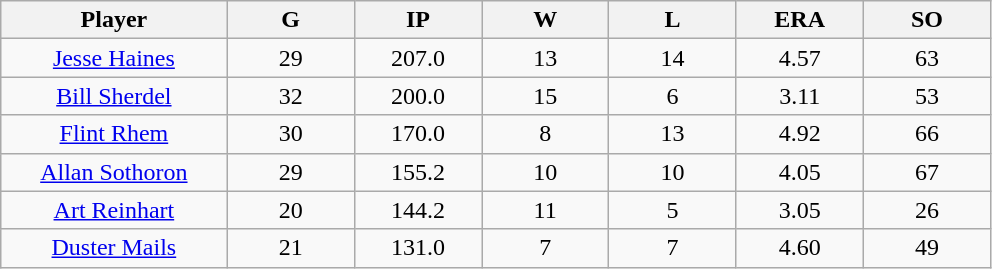<table class="wikitable sortable">
<tr>
<th bgcolor="#DDDDFF" width="16%">Player</th>
<th bgcolor="#DDDDFF" width="9%">G</th>
<th bgcolor="#DDDDFF" width="9%">IP</th>
<th bgcolor="#DDDDFF" width="9%">W</th>
<th bgcolor="#DDDDFF" width="9%">L</th>
<th bgcolor="#DDDDFF" width="9%">ERA</th>
<th bgcolor="#DDDDFF" width="9%">SO</th>
</tr>
<tr align="center">
<td><a href='#'>Jesse Haines</a></td>
<td>29</td>
<td>207.0</td>
<td>13</td>
<td>14</td>
<td>4.57</td>
<td>63</td>
</tr>
<tr align=center>
<td><a href='#'>Bill Sherdel</a></td>
<td>32</td>
<td>200.0</td>
<td>15</td>
<td>6</td>
<td>3.11</td>
<td>53</td>
</tr>
<tr align=center>
<td><a href='#'>Flint Rhem</a></td>
<td>30</td>
<td>170.0</td>
<td>8</td>
<td>13</td>
<td>4.92</td>
<td>66</td>
</tr>
<tr align=center>
<td><a href='#'>Allan Sothoron</a></td>
<td>29</td>
<td>155.2</td>
<td>10</td>
<td>10</td>
<td>4.05</td>
<td>67</td>
</tr>
<tr align=center>
<td><a href='#'>Art Reinhart</a></td>
<td>20</td>
<td>144.2</td>
<td>11</td>
<td>5</td>
<td>3.05</td>
<td>26</td>
</tr>
<tr align=center>
<td><a href='#'>Duster Mails</a></td>
<td>21</td>
<td>131.0</td>
<td>7</td>
<td>7</td>
<td>4.60</td>
<td>49</td>
</tr>
</table>
